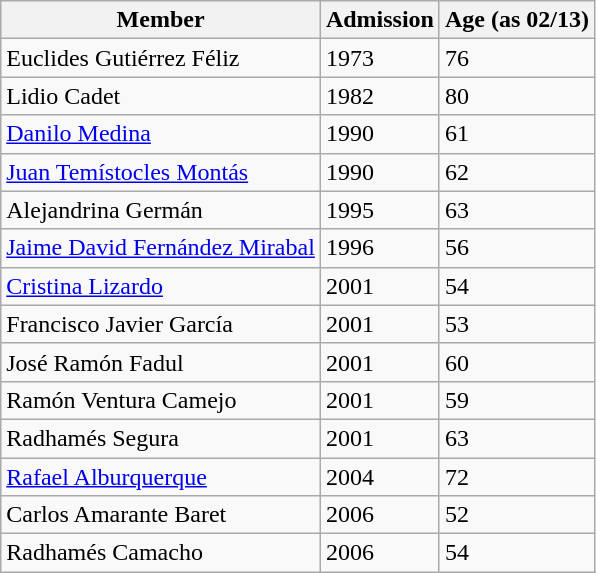<table class="wikitable sortable">
<tr>
<th>Member</th>
<th>Admission</th>
<th>Age (as 02/13)</th>
</tr>
<tr>
<td>Euclides Gutiérrez Féliz</td>
<td>1973</td>
<td>76</td>
</tr>
<tr>
<td>Lidio Cadet</td>
<td>1982</td>
<td>80</td>
</tr>
<tr>
<td><a href='#'>Danilo Medina</a></td>
<td>1990</td>
<td>61</td>
</tr>
<tr>
<td><a href='#'>Juan Temístocles Montás</a></td>
<td>1990</td>
<td>62</td>
</tr>
<tr>
<td>Alejandrina Germán</td>
<td>1995</td>
<td>63</td>
</tr>
<tr>
<td><a href='#'>Jaime David Fernández Mirabal</a></td>
<td>1996</td>
<td>56</td>
</tr>
<tr>
<td><a href='#'>Cristina Lizardo</a></td>
<td>2001</td>
<td>54</td>
</tr>
<tr>
<td>Francisco Javier García</td>
<td>2001</td>
<td>53</td>
</tr>
<tr>
<td>José Ramón Fadul</td>
<td>2001</td>
<td>60</td>
</tr>
<tr>
<td>Ramón Ventura Camejo</td>
<td>2001</td>
<td>59</td>
</tr>
<tr>
<td>Radhamés Segura</td>
<td>2001</td>
<td>63</td>
</tr>
<tr>
<td><a href='#'>Rafael Alburquerque</a></td>
<td>2004</td>
<td>72</td>
</tr>
<tr>
<td>Carlos Amarante Baret</td>
<td>2006</td>
<td>52</td>
</tr>
<tr>
<td>Radhamés Camacho</td>
<td>2006</td>
<td>54</td>
</tr>
</table>
